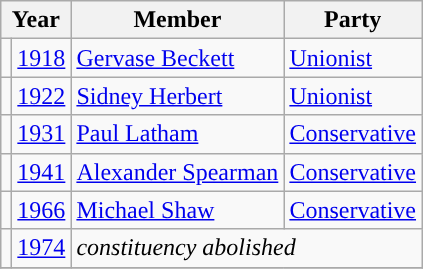<table class="wikitable">
<tr>
<th colspan="2">Year</th>
<th>Member</th>
<th>Party</th>
</tr>
<tr>
<td style="color:inherit;background-color: "></td>
<td><a href='#'>1918</a></td>
<td><a href='#'>Gervase Beckett</a></td>
<td><a href='#'>Unionist</a></td>
</tr>
<tr>
<td style="color:inherit;background-color: "></td>
<td><a href='#'>1922</a></td>
<td><a href='#'>Sidney Herbert</a></td>
<td><a href='#'>Unionist</a></td>
</tr>
<tr>
<td style="color:inherit;background-color: "></td>
<td><a href='#'>1931</a></td>
<td><a href='#'>Paul Latham</a></td>
<td><a href='#'>Conservative</a></td>
</tr>
<tr>
<td style="color:inherit;background-color: "></td>
<td><a href='#'>1941</a></td>
<td><a href='#'>Alexander Spearman</a></td>
<td><a href='#'>Conservative</a></td>
</tr>
<tr>
<td style="color:inherit;background-color: "></td>
<td><a href='#'>1966</a></td>
<td><a href='#'>Michael Shaw</a></td>
<td><a href='#'>Conservative</a></td>
</tr>
<tr>
<td></td>
<td><a href='#'>1974</a></td>
<td colspan="2"><em>constituency abolished</em></td>
</tr>
<tr>
</tr>
</table>
